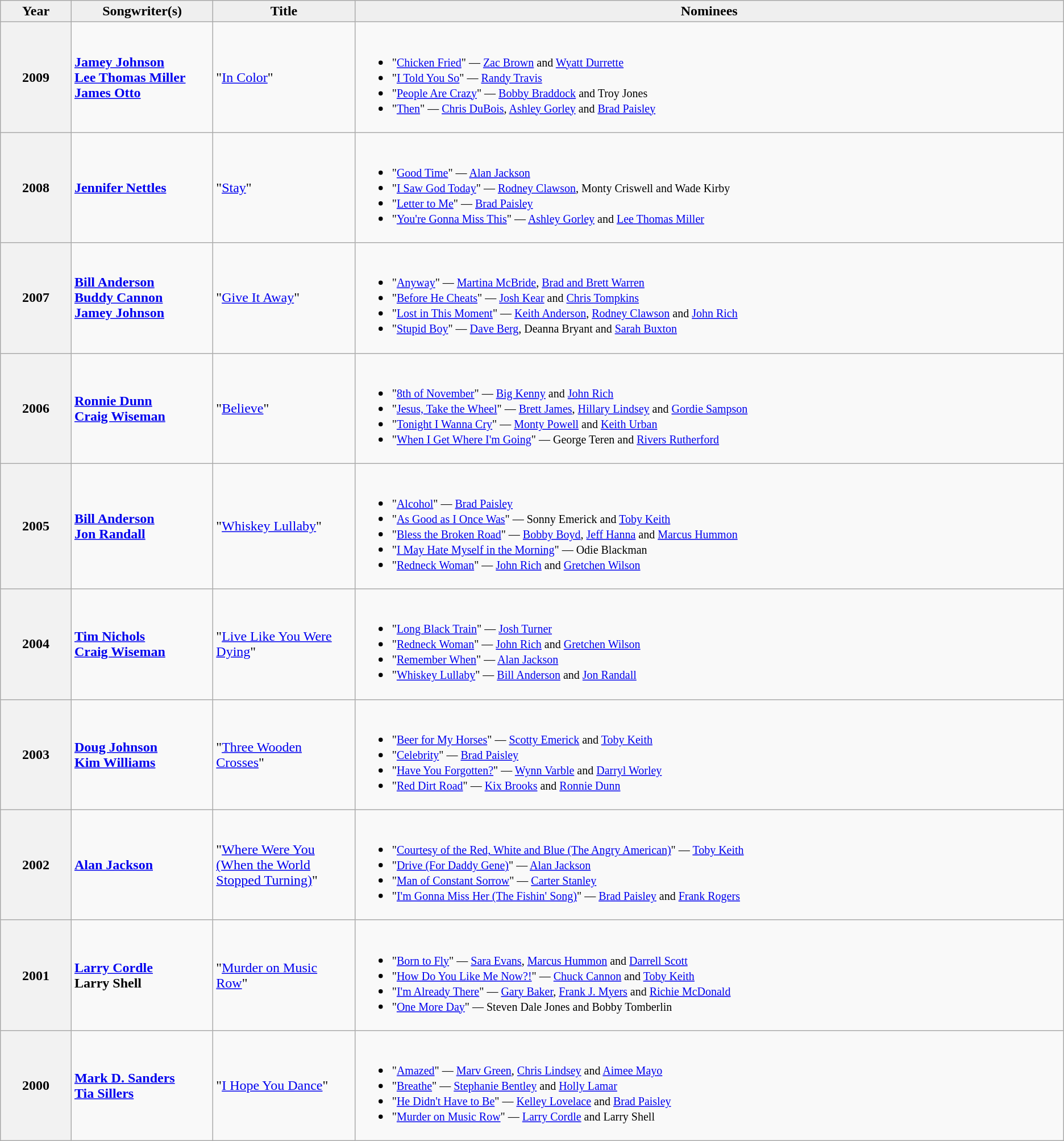<table class="wikitable sortable">
<tr>
<th style="background:#efefef;" width="5%">Year</th>
<th style="background:#efefef;" width="10%">Songwriter(s)</th>
<th style="background:#efefef;" width="10%">Title</th>
<th class="unsortable" style="background:#efefef;" width="50%">Nominees</th>
</tr>
<tr>
<th style="text-align:center;">2009</th>
<td><strong> <a href='#'>Jamey Johnson</a></strong><br><strong> <a href='#'>Lee Thomas Miller</a></strong><br><strong> <a href='#'>James Otto</a></strong></td>
<td>"<a href='#'>In Color</a>"</td>
<td><br><ul><li><small>"<a href='#'>Chicken Fried</a>" — <a href='#'>Zac Brown</a> and <a href='#'>Wyatt Durrette</a></small></li><li><small>"<a href='#'>I Told You So</a>" — <a href='#'>Randy Travis</a></small></li><li><small>"<a href='#'>People Are Crazy</a>" — <a href='#'>Bobby Braddock</a> and Troy Jones</small></li><li><small>"<a href='#'>Then</a>" — <a href='#'>Chris DuBois</a>, <a href='#'>Ashley Gorley</a> and <a href='#'>Brad Paisley</a></small></li></ul></td>
</tr>
<tr>
<th style="text-align:center;">2008</th>
<td><strong> <a href='#'>Jennifer Nettles</a></strong></td>
<td>"<a href='#'>Stay</a>"</td>
<td><br><ul><li><small>"<a href='#'>Good Time</a>" — <a href='#'>Alan Jackson</a></small></li><li><small>"<a href='#'>I Saw God Today</a>" — <a href='#'>Rodney Clawson</a>, Monty Criswell and Wade Kirby</small></li><li><small>"<a href='#'>Letter to Me</a>" — <a href='#'>Brad Paisley</a></small></li><li><small>"<a href='#'>You're Gonna Miss This</a>" — <a href='#'>Ashley Gorley</a> and <a href='#'>Lee Thomas Miller</a></small></li></ul></td>
</tr>
<tr>
<th style="text-align:center;">2007</th>
<td><strong> <a href='#'>Bill Anderson</a></strong><br><strong> <a href='#'>Buddy Cannon</a></strong><br><strong> <a href='#'>Jamey Johnson</a></strong></td>
<td>"<a href='#'>Give It Away</a>"</td>
<td><br><ul><li><small>"<a href='#'>Anyway</a>" — <a href='#'>Martina McBride</a>, <a href='#'>Brad and Brett Warren</a></small></li><li><small>"<a href='#'>Before He Cheats</a>" — <a href='#'>Josh Kear</a> and <a href='#'>Chris Tompkins</a></small></li><li><small>"<a href='#'>Lost in This Moment</a>" — <a href='#'>Keith Anderson</a>, <a href='#'>Rodney Clawson</a> and <a href='#'>John Rich</a></small></li><li><small>"<a href='#'>Stupid Boy</a>" — <a href='#'>Dave Berg</a>, Deanna Bryant and <a href='#'>Sarah Buxton</a></small></li></ul></td>
</tr>
<tr>
<th style="text-align:center;">2006</th>
<td><strong> <a href='#'>Ronnie Dunn</a></strong><br><strong> <a href='#'>Craig Wiseman</a></strong></td>
<td>"<a href='#'>Believe</a>"</td>
<td><br><ul><li><small>"<a href='#'>8th of November</a>" — <a href='#'>Big Kenny</a> and <a href='#'>John Rich</a></small></li><li><small>"<a href='#'>Jesus, Take the Wheel</a>" — <a href='#'>Brett James</a>, <a href='#'>Hillary Lindsey</a> and <a href='#'>Gordie Sampson</a></small></li><li><small>"<a href='#'>Tonight I Wanna Cry</a>" — <a href='#'>Monty Powell</a> and <a href='#'>Keith Urban</a></small></li><li><small>"<a href='#'>When I Get Where I'm Going</a>" — George Teren and <a href='#'>Rivers Rutherford</a></small></li></ul></td>
</tr>
<tr>
<th style="text-align:center;">2005</th>
<td><strong> <a href='#'>Bill Anderson</a></strong><br><strong> <a href='#'>Jon Randall</a></strong></td>
<td>"<a href='#'>Whiskey Lullaby</a>"</td>
<td><br><ul><li><small>"<a href='#'>Alcohol</a>" — <a href='#'>Brad Paisley</a></small></li><li><small>"<a href='#'>As Good as I Once Was</a>" — Sonny Emerick and <a href='#'>Toby Keith</a></small></li><li><small>"<a href='#'>Bless the Broken Road</a>" — <a href='#'>Bobby Boyd</a>, <a href='#'>Jeff Hanna</a> and <a href='#'>Marcus Hummon</a></small></li><li><small>"<a href='#'>I May Hate Myself in the Morning</a>" — Odie Blackman</small></li><li><small>"<a href='#'>Redneck Woman</a>" — <a href='#'>John Rich</a> and <a href='#'>Gretchen Wilson</a></small></li></ul></td>
</tr>
<tr>
<th style="text-align:center;">2004</th>
<td><strong> <a href='#'>Tim Nichols</a></strong> <br><strong> <a href='#'>Craig Wiseman</a></strong></td>
<td>"<a href='#'>Live Like You Were Dying</a>"</td>
<td><br><ul><li><small>"<a href='#'>Long Black Train</a>" — <a href='#'>Josh Turner</a></small></li><li><small>"<a href='#'>Redneck Woman</a>" — <a href='#'>John Rich</a> and <a href='#'>Gretchen Wilson</a></small></li><li><small>"<a href='#'>Remember When</a>" — <a href='#'>Alan Jackson</a></small></li><li><small>"<a href='#'>Whiskey Lullaby</a>" — <a href='#'>Bill Anderson</a> and <a href='#'>Jon Randall</a></small></li></ul></td>
</tr>
<tr>
<th style="text-align:center;">2003</th>
<td><strong> <a href='#'>Doug Johnson</a></strong><br><strong> <a href='#'>Kim Williams</a></strong></td>
<td>"<a href='#'>Three Wooden Crosses</a>"</td>
<td><br><ul><li><small>"<a href='#'>Beer for My Horses</a>" — <a href='#'>Scotty Emerick</a> and <a href='#'>Toby Keith</a></small></li><li><small>"<a href='#'>Celebrity</a>" — <a href='#'>Brad Paisley</a></small></li><li><small>"<a href='#'>Have You Forgotten?</a>" — <a href='#'>Wynn Varble</a> and <a href='#'>Darryl Worley</a></small></li><li><small>"<a href='#'>Red Dirt Road</a>" — <a href='#'>Kix Brooks</a> and <a href='#'>Ronnie Dunn</a></small></li></ul></td>
</tr>
<tr>
<th style="text-align:center;">2002</th>
<td><strong> <a href='#'>Alan Jackson</a></strong></td>
<td>"<a href='#'>Where Were You (When the World Stopped Turning)</a>"</td>
<td><br><ul><li><small>"<a href='#'>Courtesy of the Red, White and Blue (The Angry American)</a>" — <a href='#'>Toby Keith</a></small></li><li><small>"<a href='#'>Drive (For Daddy Gene)</a>" — <a href='#'>Alan Jackson</a></small></li><li><small>"<a href='#'>Man of Constant Sorrow</a>" — <a href='#'>Carter Stanley</a></small></li><li><small>"<a href='#'>I'm Gonna Miss Her (The Fishin' Song)</a>" — <a href='#'>Brad Paisley</a> and <a href='#'>Frank Rogers</a></small></li></ul></td>
</tr>
<tr>
<th style="text-align:center;">2001</th>
<td><strong> <a href='#'>Larry Cordle</a></strong><br><strong> Larry Shell</strong></td>
<td>"<a href='#'>Murder on Music Row</a>"</td>
<td><br><ul><li><small>"<a href='#'>Born to Fly</a>" — <a href='#'>Sara Evans</a>, <a href='#'>Marcus Hummon</a> and <a href='#'>Darrell Scott</a></small></li><li><small>"<a href='#'>How Do You Like Me Now?!</a>" — <a href='#'>Chuck Cannon</a> and <a href='#'>Toby Keith</a></small></li><li><small>"<a href='#'>I'm Already There</a>" — <a href='#'>Gary Baker</a>, <a href='#'>Frank J. Myers</a> and <a href='#'>Richie McDonald</a></small></li><li><small>"<a href='#'>One More Day</a>" — Steven Dale Jones and Bobby Tomberlin</small></li></ul></td>
</tr>
<tr>
<th style="text-align:center;">2000</th>
<td><strong> <a href='#'>Mark D. Sanders</a></strong><br><strong> <a href='#'>Tia Sillers</a></strong></td>
<td>"<a href='#'>I Hope You Dance</a>"</td>
<td><br><ul><li><small>"<a href='#'>Amazed</a>" — <a href='#'>Marv Green</a>, <a href='#'>Chris Lindsey</a> and <a href='#'>Aimee Mayo</a></small></li><li><small>"<a href='#'>Breathe</a>" — <a href='#'>Stephanie Bentley</a> and <a href='#'>Holly Lamar</a></small></li><li><small>"<a href='#'>He Didn't Have to Be</a>" — <a href='#'>Kelley Lovelace</a> and <a href='#'>Brad Paisley</a></small></li><li><small>"<a href='#'>Murder on Music Row</a>" — <a href='#'>Larry Cordle</a> and Larry Shell</small></li></ul></td>
</tr>
</table>
